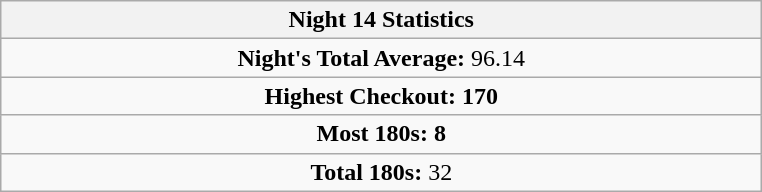<table class=wikitable style="text-align:center">
<tr>
<th width=500>Night 14 Statistics</th>
</tr>
<tr align=center>
<td colspan="3"><strong>Night's Total Average:</strong> 96.14</td>
</tr>
<tr align=center>
<td colspan="3"><strong>Highest Checkout:</strong>  <strong>170</strong></td>
</tr>
<tr align=center>
<td colspan="3"><strong>Most 180s:</strong>  <strong>8</strong></td>
</tr>
<tr align=center>
<td colspan="3"><strong>Total 180s:</strong> 32</td>
</tr>
</table>
